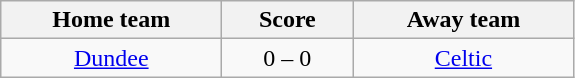<table class="wikitable" style="text-align: center">
<tr>
<th width=140>Home team</th>
<th width=80>Score</th>
<th width=140>Away team</th>
</tr>
<tr>
<td><a href='#'>Dundee</a></td>
<td>0 – 0</td>
<td><a href='#'>Celtic</a></td>
</tr>
</table>
